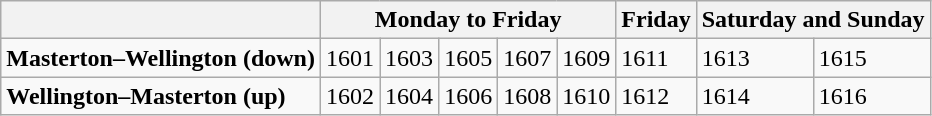<table class="wikitable">
<tr>
<th></th>
<th colspan="5">Monday to Friday</th>
<th>Friday</th>
<th colspan="2">Saturday and Sunday</th>
</tr>
<tr>
<td><strong>Masterton–Wellington (down)</strong></td>
<td>1601</td>
<td>1603</td>
<td>1605</td>
<td>1607</td>
<td>1609</td>
<td>1611</td>
<td>1613</td>
<td>1615</td>
</tr>
<tr>
<td><strong>Wellington–Masterton (up)</strong></td>
<td>1602</td>
<td>1604</td>
<td>1606</td>
<td>1608</td>
<td>1610</td>
<td>1612</td>
<td>1614</td>
<td>1616</td>
</tr>
</table>
